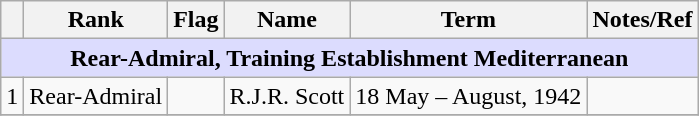<table class="wikitable">
<tr>
<th></th>
<th>Rank</th>
<th>Flag</th>
<th>Name</th>
<th>Term</th>
<th>Notes/Ref</th>
</tr>
<tr>
<td colspan="6" align="center" style="background:#dcdcfe;"><strong>Rear-Admiral, Training Establishment Mediterranean</strong></td>
</tr>
<tr>
<td>1</td>
<td>Rear-Admiral</td>
<td></td>
<td>R.J.R. Scott</td>
<td>18 May – August, 1942</td>
<td></td>
</tr>
<tr>
</tr>
</table>
